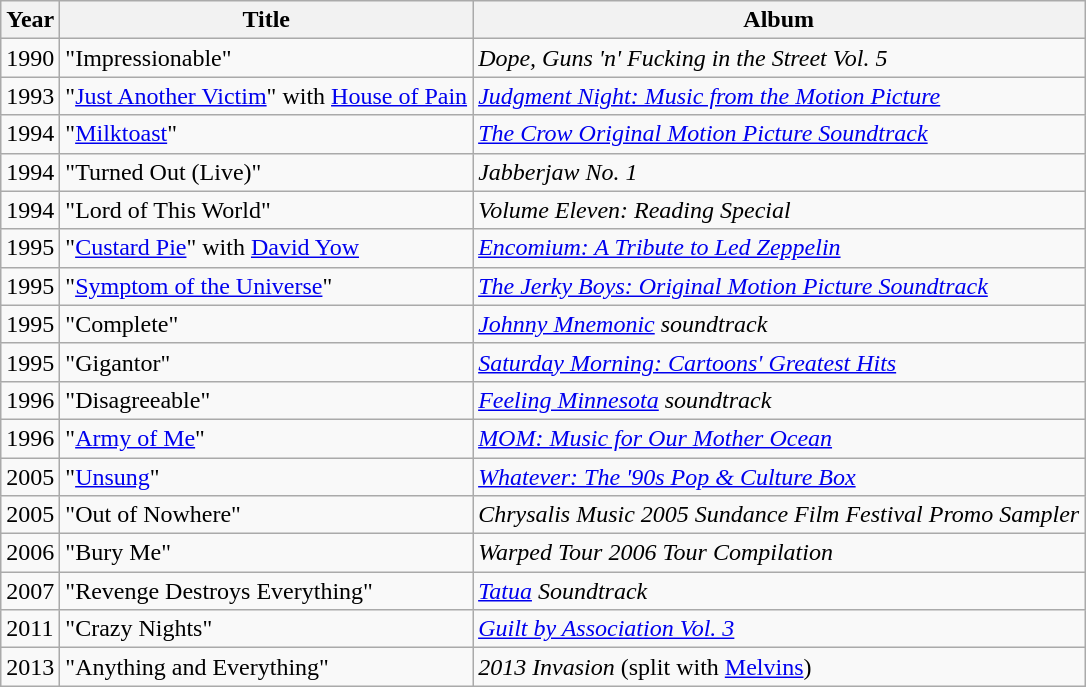<table class="wikitable">
<tr>
<th scope="col">Year</th>
<th scope="col">Title</th>
<th scope="col">Album</th>
</tr>
<tr>
<td>1990</td>
<td>"Impressionable"</td>
<td><em>Dope, Guns 'n' Fucking in the Street Vol. 5</em></td>
</tr>
<tr>
<td>1993</td>
<td>"<a href='#'>Just Another Victim</a>" with <a href='#'>House of Pain</a></td>
<td><em><a href='#'>Judgment Night: Music from the Motion Picture</a></em></td>
</tr>
<tr>
<td>1994</td>
<td>"<a href='#'>Milktoast</a>"</td>
<td><em><a href='#'>The Crow Original Motion Picture Soundtrack</a></em></td>
</tr>
<tr>
<td>1994</td>
<td>"Turned Out (Live)"</td>
<td><em>Jabberjaw No. 1</em></td>
</tr>
<tr>
<td>1994</td>
<td>"Lord of This World"</td>
<td><em>Volume Eleven: Reading Special</em></td>
</tr>
<tr>
<td>1995</td>
<td>"<a href='#'>Custard Pie</a>" with <a href='#'>David Yow</a></td>
<td><em><a href='#'>Encomium: A Tribute to Led Zeppelin</a></em></td>
</tr>
<tr>
<td>1995</td>
<td>"<a href='#'>Symptom of the Universe</a>"</td>
<td><em><a href='#'>The Jerky Boys: Original Motion Picture Soundtrack</a></em></td>
</tr>
<tr>
<td>1995</td>
<td>"Complete"</td>
<td><em><a href='#'>Johnny Mnemonic</a> soundtrack</em></td>
</tr>
<tr>
<td>1995</td>
<td>"Gigantor"</td>
<td><em><a href='#'>Saturday Morning: Cartoons' Greatest Hits</a></em></td>
</tr>
<tr>
<td>1996</td>
<td>"Disagreeable"</td>
<td><em><a href='#'>Feeling Minnesota</a> soundtrack</em></td>
</tr>
<tr>
<td>1996</td>
<td>"<a href='#'>Army of Me</a>"</td>
<td><em><a href='#'>MOM: Music for Our Mother Ocean</a></em></td>
</tr>
<tr>
<td>2005</td>
<td>"<a href='#'>Unsung</a>"</td>
<td><em><a href='#'>Whatever: The '90s Pop & Culture Box</a></em></td>
</tr>
<tr>
<td>2005</td>
<td>"Out of Nowhere"</td>
<td><em>Chrysalis Music 2005 Sundance Film Festival Promo Sampler </em></td>
</tr>
<tr>
<td>2006</td>
<td>"Bury Me"</td>
<td><em>Warped Tour 2006 Tour Compilation</em></td>
</tr>
<tr>
<td>2007</td>
<td>"Revenge Destroys Everything"</td>
<td><em><a href='#'>Tatua</a> Soundtrack</em></td>
</tr>
<tr>
<td>2011</td>
<td>"Crazy Nights"</td>
<td><em><a href='#'>Guilt by Association Vol. 3</a></em></td>
</tr>
<tr>
<td>2013</td>
<td>"Anything and Everything"</td>
<td><em>2013 Invasion</em> (split with <a href='#'>Melvins</a>)</td>
</tr>
</table>
